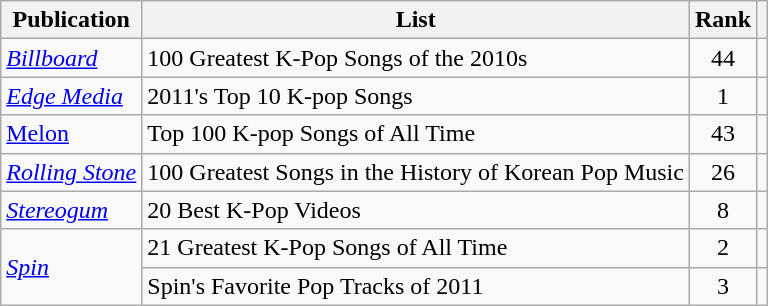<table class="sortable wikitable">
<tr>
<th>Publication</th>
<th>List</th>
<th>Rank</th>
<th class="unsortable"></th>
</tr>
<tr>
<td><em><a href='#'>Billboard</a></em></td>
<td>100 Greatest K-Pop Songs of the 2010s</td>
<td align="center">44</td>
<td align="center"></td>
</tr>
<tr>
<td><em><a href='#'>Edge Media</a></em></td>
<td>2011's Top 10 K-pop Songs</td>
<td align="center">1</td>
<td align="center"></td>
</tr>
<tr>
<td><a href='#'>Melon</a></td>
<td>Top 100 K-pop Songs of All Time</td>
<td align="center">43</td>
<td align="center"></td>
</tr>
<tr>
<td><em><a href='#'>Rolling Stone</a></em></td>
<td>100 Greatest Songs in the History of Korean Pop Music</td>
<td align="center">26</td>
<td align="center"></td>
</tr>
<tr>
<td><em><a href='#'>Stereogum</a></em></td>
<td>20 Best K-Pop Videos</td>
<td align="center">8</td>
<td align="center"></td>
</tr>
<tr>
<td rowspan="2"><em><a href='#'>Spin</a></em></td>
<td>21 Greatest K-Pop Songs of All Time</td>
<td align="center">2</td>
<td align="center"></td>
</tr>
<tr>
<td>Spin's Favorite Pop Tracks of 2011</td>
<td align="center">3</td>
<td align="center"></td>
</tr>
</table>
